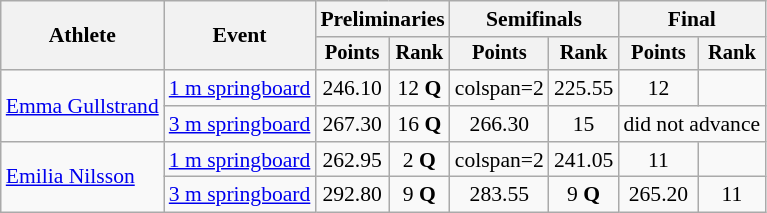<table class="wikitable" style="text-align:center; font-size:90%">
<tr>
<th rowspan="2">Athlete</th>
<th rowspan="2">Event</th>
<th colspan="2">Preliminaries</th>
<th colspan="2">Semifinals</th>
<th colspan="2">Final</th>
</tr>
<tr style="font-size:95%">
<th>Points</th>
<th>Rank</th>
<th>Points</th>
<th>Rank</th>
<th>Points</th>
<th>Rank</th>
</tr>
<tr>
<td align=left rowspan=2><a href='#'>Emma Gullstrand</a></td>
<td align=left><a href='#'>1 m springboard</a></td>
<td>246.10</td>
<td>12 <strong>Q</strong></td>
<td>colspan=2 </td>
<td>225.55</td>
<td>12</td>
</tr>
<tr>
<td align=left><a href='#'>3 m springboard</a></td>
<td>267.30</td>
<td>16 <strong>Q</strong></td>
<td>266.30</td>
<td>15</td>
<td colspan=2>did not advance</td>
</tr>
<tr>
<td align=left rowspan=2><a href='#'>Emilia Nilsson</a></td>
<td align=left><a href='#'>1 m springboard</a></td>
<td>262.95</td>
<td>2 <strong>Q</strong></td>
<td>colspan=2 </td>
<td>241.05</td>
<td>11</td>
</tr>
<tr>
<td align=left><a href='#'>3 m springboard</a></td>
<td>292.80</td>
<td>9 <strong>Q</strong></td>
<td>283.55</td>
<td>9 <strong>Q</strong></td>
<td>265.20</td>
<td>11</td>
</tr>
</table>
